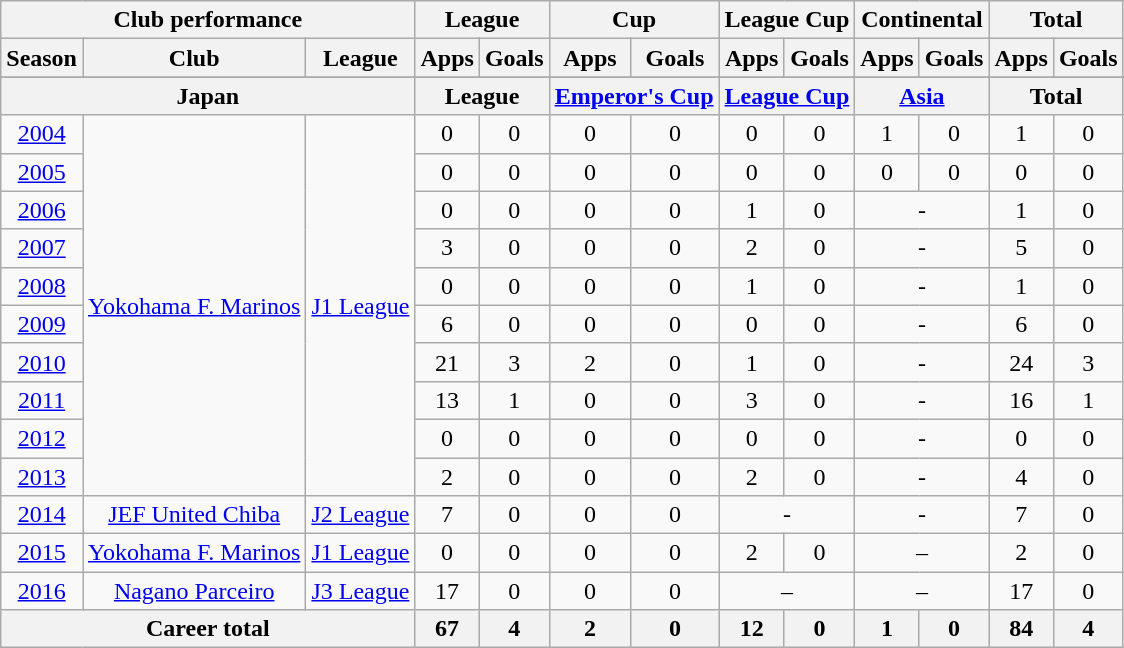<table class="wikitable" style="text-align:center">
<tr>
<th colspan=3>Club performance</th>
<th colspan=2>League</th>
<th colspan=2>Cup</th>
<th colspan=2>League Cup</th>
<th colspan=2>Continental</th>
<th colspan=2>Total</th>
</tr>
<tr>
<th>Season</th>
<th>Club</th>
<th>League</th>
<th>Apps</th>
<th>Goals</th>
<th>Apps</th>
<th>Goals</th>
<th>Apps</th>
<th>Goals</th>
<th>Apps</th>
<th>Goals</th>
<th>Apps</th>
<th>Goals</th>
</tr>
<tr>
</tr>
<tr>
<th colspan=3>Japan</th>
<th colspan=2>League</th>
<th colspan=2><a href='#'>Emperor's Cup</a></th>
<th colspan=2><a href='#'>League Cup</a></th>
<th colspan=2><a href='#'>Asia</a></th>
<th colspan=2>Total</th>
</tr>
<tr>
<td><a href='#'>2004</a></td>
<td rowspan="10"><a href='#'>Yokohama F. Marinos</a></td>
<td rowspan="10"><a href='#'>J1 League</a></td>
<td>0</td>
<td>0</td>
<td>0</td>
<td>0</td>
<td>0</td>
<td>0</td>
<td>1</td>
<td>0</td>
<td>1</td>
<td>0</td>
</tr>
<tr>
<td><a href='#'>2005</a></td>
<td>0</td>
<td>0</td>
<td>0</td>
<td>0</td>
<td>0</td>
<td>0</td>
<td>0</td>
<td>0</td>
<td>0</td>
<td>0</td>
</tr>
<tr>
<td><a href='#'>2006</a></td>
<td>0</td>
<td>0</td>
<td>0</td>
<td>0</td>
<td>1</td>
<td>0</td>
<td colspan="2">-</td>
<td>1</td>
<td>0</td>
</tr>
<tr>
<td><a href='#'>2007</a></td>
<td>3</td>
<td>0</td>
<td>0</td>
<td>0</td>
<td>2</td>
<td>0</td>
<td colspan="2">-</td>
<td>5</td>
<td>0</td>
</tr>
<tr>
<td><a href='#'>2008</a></td>
<td>0</td>
<td>0</td>
<td>0</td>
<td>0</td>
<td>1</td>
<td>0</td>
<td colspan="2">-</td>
<td>1</td>
<td>0</td>
</tr>
<tr>
<td><a href='#'>2009</a></td>
<td>6</td>
<td>0</td>
<td>0</td>
<td>0</td>
<td>0</td>
<td>0</td>
<td colspan="2">-</td>
<td>6</td>
<td>0</td>
</tr>
<tr>
<td><a href='#'>2010</a></td>
<td>21</td>
<td>3</td>
<td>2</td>
<td>0</td>
<td>1</td>
<td>0</td>
<td colspan="2">-</td>
<td>24</td>
<td>3</td>
</tr>
<tr>
<td><a href='#'>2011</a></td>
<td>13</td>
<td>1</td>
<td>0</td>
<td>0</td>
<td>3</td>
<td>0</td>
<td colspan="2">-</td>
<td>16</td>
<td>1</td>
</tr>
<tr>
<td><a href='#'>2012</a></td>
<td>0</td>
<td>0</td>
<td>0</td>
<td>0</td>
<td>0</td>
<td>0</td>
<td colspan="2">-</td>
<td>0</td>
<td>0</td>
</tr>
<tr>
<td><a href='#'>2013</a></td>
<td>2</td>
<td>0</td>
<td>0</td>
<td>0</td>
<td>2</td>
<td>0</td>
<td colspan="2">-</td>
<td>4</td>
<td>0</td>
</tr>
<tr>
<td><a href='#'>2014</a></td>
<td><a href='#'>JEF United Chiba</a></td>
<td><a href='#'>J2 League</a></td>
<td>7</td>
<td>0</td>
<td>0</td>
<td>0</td>
<td colspan="2">-</td>
<td colspan="2">-</td>
<td>7</td>
<td>0</td>
</tr>
<tr>
<td><a href='#'>2015</a></td>
<td><a href='#'>Yokohama F. Marinos</a></td>
<td><a href='#'>J1 League</a></td>
<td>0</td>
<td>0</td>
<td>0</td>
<td>0</td>
<td>2</td>
<td>0</td>
<td colspan="2">–</td>
<td>2</td>
<td>0</td>
</tr>
<tr>
<td><a href='#'>2016</a></td>
<td rowspan="1"><a href='#'>Nagano Parceiro</a></td>
<td rowspan="1"><a href='#'>J3 League</a></td>
<td>17</td>
<td>0</td>
<td>0</td>
<td>0</td>
<td colspan="2">–</td>
<td colspan="2">–</td>
<td>17</td>
<td>0</td>
</tr>
<tr>
<th colspan=3>Career total</th>
<th>67</th>
<th>4</th>
<th>2</th>
<th>0</th>
<th>12</th>
<th>0</th>
<th>1</th>
<th>0</th>
<th>84</th>
<th>4</th>
</tr>
</table>
